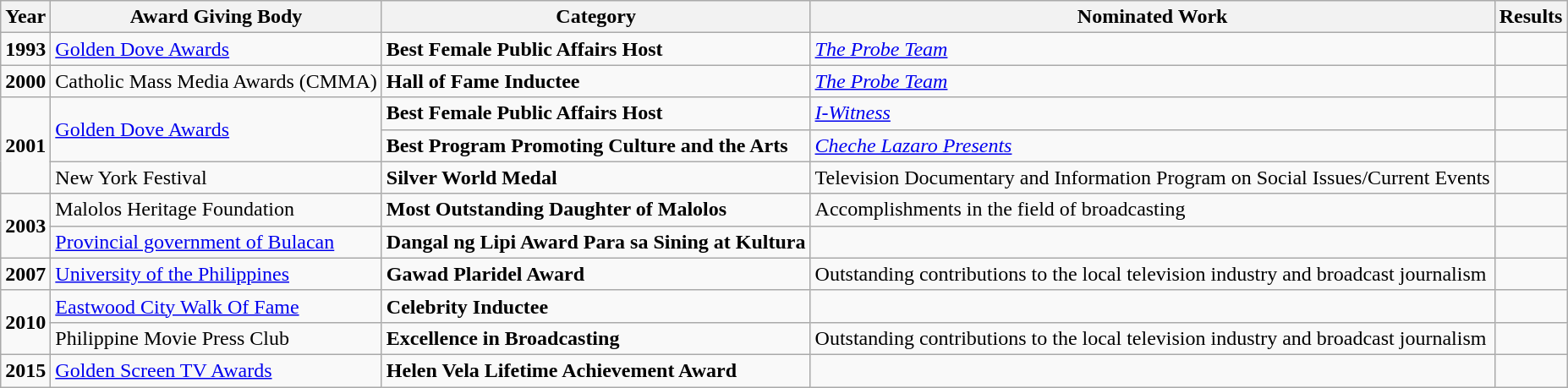<table class="wikitable">
<tr>
<th>Year</th>
<th>Award Giving Body</th>
<th>Category</th>
<th>Nominated Work</th>
<th>Results</th>
</tr>
<tr>
<td><strong>1993</strong></td>
<td><a href='#'>Golden Dove Awards</a></td>
<td><strong>Best Female Public Affairs Host</strong></td>
<td><em><a href='#'>The Probe Team</a></em></td>
<td></td>
</tr>
<tr>
<td><strong>2000</strong></td>
<td>Catholic Mass Media Awards (CMMA)</td>
<td><strong>Hall of Fame Inductee</strong></td>
<td><em><a href='#'>The Probe Team</a></em></td>
<td></td>
</tr>
<tr>
<td rowspan=3><strong>2001</strong></td>
<td rowspan=2><a href='#'>Golden Dove Awards</a></td>
<td><strong>Best Female Public Affairs Host</strong></td>
<td><em><a href='#'>I-Witness</a></em></td>
<td></td>
</tr>
<tr>
<td><strong>Best Program Promoting Culture and the Arts</strong></td>
<td><em><a href='#'>Cheche Lazaro Presents</a></em></td>
<td></td>
</tr>
<tr>
<td>New York Festival</td>
<td><strong>Silver World Medal</strong></td>
<td>Television Documentary and Information Program on Social Issues/Current Events</td>
<td></td>
</tr>
<tr>
<td rowspan=2><strong>2003</strong></td>
<td>Malolos Heritage Foundation</td>
<td><strong>Most Outstanding Daughter of Malolos</strong></td>
<td>Accomplishments in the field of broadcasting</td>
<td></td>
</tr>
<tr>
<td><a href='#'>Provincial government of Bulacan</a></td>
<td><strong>Dangal ng Lipi Award Para sa Sining at Kultura</strong></td>
<td></td>
<td></td>
</tr>
<tr>
<td><strong>2007</strong></td>
<td><a href='#'>University of the Philippines</a></td>
<td><strong>Gawad Plaridel Award</strong></td>
<td>Outstanding contributions to the local television industry and broadcast journalism</td>
<td></td>
</tr>
<tr>
<td rowspan=2><strong>2010</strong></td>
<td><a href='#'>Eastwood City Walk Of Fame</a></td>
<td><strong>Celebrity Inductee</strong></td>
<td></td>
<td></td>
</tr>
<tr>
<td>Philippine Movie Press Club</td>
<td><strong>Excellence in Broadcasting</strong></td>
<td>Outstanding contributions to the local television industry and broadcast journalism</td>
<td></td>
</tr>
<tr>
<td><strong>2015</strong></td>
<td><a href='#'>Golden Screen TV Awards</a></td>
<td><strong>Helen Vela Lifetime Achievement Award</strong></td>
<td></td>
<td></td>
</tr>
</table>
